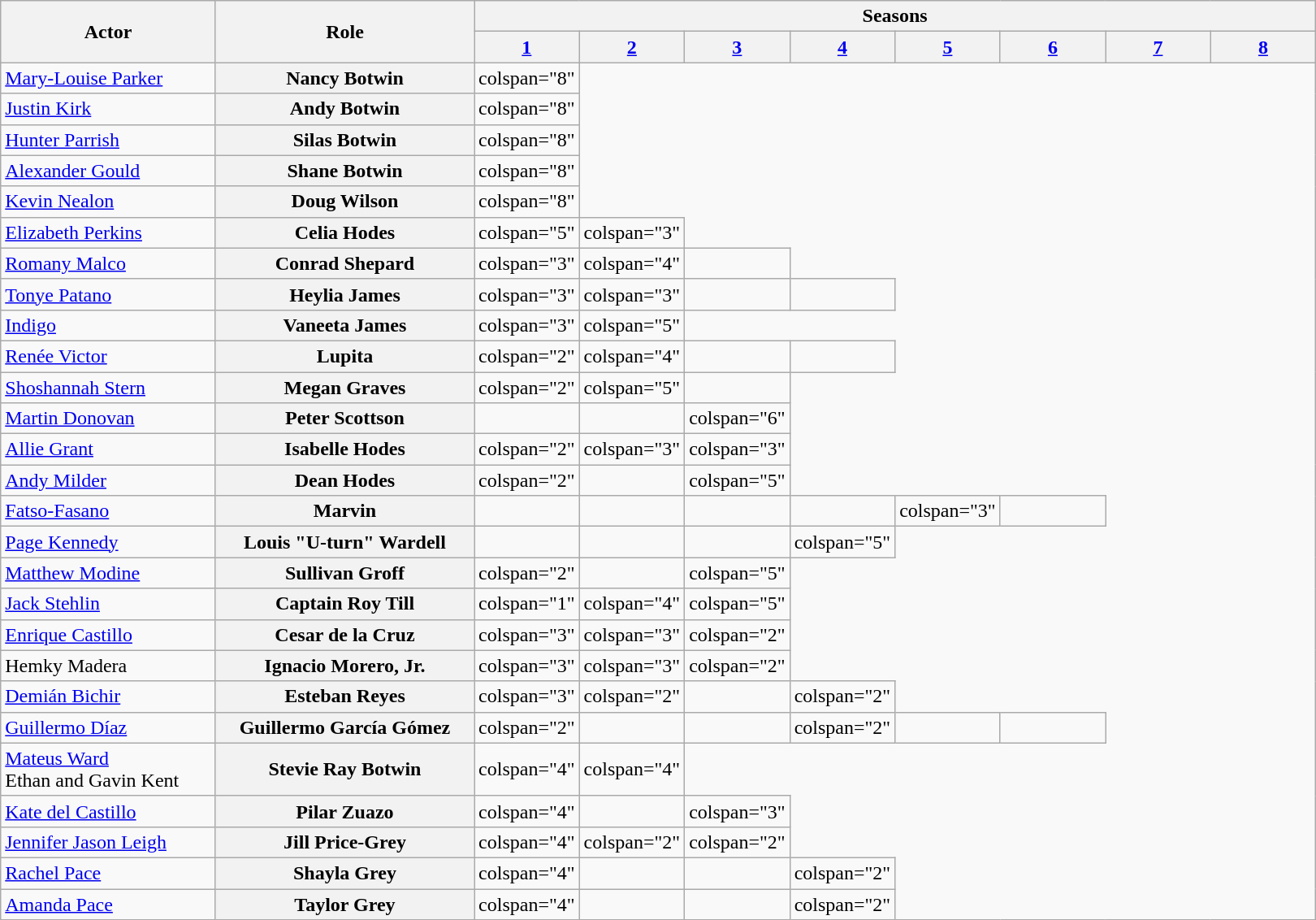<table class="wikitable">
<tr>
<th rowspan="2">Actor</th>
<th rowspan="2">Role</th>
<th colspan="8">Seasons</th>
</tr>
<tr>
<th style="width:8%;"><a href='#'>1</a></th>
<th style="width:8%;"><a href='#'>2</a></th>
<th style="width:8%;"><a href='#'>3</a></th>
<th style="width:8%;"><a href='#'>4</a></th>
<th style="width:8%;"><a href='#'>5</a></th>
<th style="width:8%;"><a href='#'>6</a></th>
<th style="width:8%;"><a href='#'>7</a></th>
<th style="width:8%;"><a href='#'>8</a></th>
</tr>
<tr>
<td><a href='#'>Mary-Louise Parker</a></td>
<th>Nancy Botwin</th>
<td>colspan="8" </td>
</tr>
<tr>
<td><a href='#'>Justin Kirk</a></td>
<th>Andy Botwin</th>
<td>colspan="8" </td>
</tr>
<tr>
<td><a href='#'>Hunter Parrish</a></td>
<th>Silas Botwin</th>
<td>colspan="8" </td>
</tr>
<tr>
<td><a href='#'>Alexander Gould</a></td>
<th>Shane Botwin</th>
<td>colspan="8" </td>
</tr>
<tr>
<td><a href='#'>Kevin Nealon</a></td>
<th>Doug Wilson</th>
<td>colspan="8" </td>
</tr>
<tr>
<td><a href='#'>Elizabeth Perkins</a></td>
<th>Celia Hodes</th>
<td>colspan="5" </td>
<td>colspan="3" </td>
</tr>
<tr>
<td><a href='#'>Romany Malco</a></td>
<th>Conrad Shepard</th>
<td>colspan="3" </td>
<td>colspan="4" </td>
<td></td>
</tr>
<tr>
<td><a href='#'>Tonye Patano</a></td>
<th>Heylia James</th>
<td>colspan="3" </td>
<td>colspan="3" </td>
<td></td>
<td></td>
</tr>
<tr>
<td><a href='#'>Indigo</a></td>
<th>Vaneeta James</th>
<td>colspan="3" </td>
<td>colspan="5" </td>
</tr>
<tr>
<td><a href='#'>Renée Victor</a></td>
<th>Lupita</th>
<td>colspan="2" </td>
<td>colspan="4" </td>
<td></td>
<td></td>
</tr>
<tr>
<td><a href='#'>Shoshannah Stern</a></td>
<th>Megan Graves</th>
<td>colspan="2" </td>
<td>colspan="5" </td>
<td></td>
</tr>
<tr>
<td><a href='#'>Martin Donovan</a></td>
<th>Peter Scottson</th>
<td></td>
<td></td>
<td>colspan="6" </td>
</tr>
<tr>
<td><a href='#'>Allie Grant</a></td>
<th>Isabelle Hodes</th>
<td>colspan="2" </td>
<td>colspan="3" </td>
<td>colspan="3" </td>
</tr>
<tr>
<td><a href='#'>Andy Milder</a></td>
<th>Dean Hodes</th>
<td>colspan="2" </td>
<td></td>
<td>colspan="5" </td>
</tr>
<tr>
<td><a href='#'>Fatso-Fasano</a></td>
<th>Marvin</th>
<td></td>
<td></td>
<td></td>
<td></td>
<td>colspan="3" </td>
<td></td>
</tr>
<tr>
<td><a href='#'>Page Kennedy</a></td>
<th>Louis "U-turn" Wardell</th>
<td></td>
<td></td>
<td></td>
<td>colspan="5" </td>
</tr>
<tr>
<td><a href='#'>Matthew Modine</a></td>
<th>Sullivan Groff</th>
<td>colspan="2" </td>
<td></td>
<td>colspan="5" </td>
</tr>
<tr>
<td><a href='#'>Jack Stehlin</a></td>
<th>Captain Roy Till</th>
<td>colspan="1" </td>
<td>colspan="4" </td>
<td>colspan="5" </td>
</tr>
<tr>
<td><a href='#'>Enrique Castillo</a></td>
<th>Cesar de la Cruz</th>
<td>colspan="3" </td>
<td>colspan="3" </td>
<td>colspan="2" </td>
</tr>
<tr>
<td>Hemky Madera</td>
<th>Ignacio Morero, Jr.</th>
<td>colspan="3" </td>
<td>colspan="3" </td>
<td>colspan="2" </td>
</tr>
<tr>
<td><a href='#'>Demián Bichir</a></td>
<th>Esteban Reyes</th>
<td>colspan="3" </td>
<td>colspan="2" </td>
<td></td>
<td>colspan="2" </td>
</tr>
<tr>
<td><a href='#'>Guillermo Díaz</a></td>
<th>Guillermo García Gómez</th>
<td>colspan="2" </td>
<td></td>
<td></td>
<td>colspan="2" </td>
<td></td>
<td></td>
</tr>
<tr>
<td><a href='#'>Mateus Ward</a><br>Ethan and Gavin Kent</td>
<th>Stevie Ray Botwin</th>
<td>colspan="4" </td>
<td>colspan="4" </td>
</tr>
<tr>
<td><a href='#'>Kate del Castillo</a></td>
<th>Pilar Zuazo</th>
<td>colspan="4" </td>
<td></td>
<td>colspan="3" </td>
</tr>
<tr>
<td><a href='#'>Jennifer Jason Leigh</a></td>
<th>Jill Price-Grey</th>
<td>colspan="4" </td>
<td>colspan="2" </td>
<td>colspan="2" </td>
</tr>
<tr>
<td><a href='#'>Rachel Pace</a></td>
<th>Shayla Grey</th>
<td>colspan="4" </td>
<td></td>
<td></td>
<td>colspan="2" </td>
</tr>
<tr>
<td><a href='#'>Amanda Pace</a></td>
<th>Taylor Grey</th>
<td>colspan="4" </td>
<td></td>
<td></td>
<td>colspan="2" </td>
</tr>
</table>
